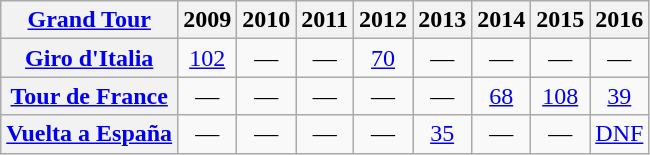<table class="wikitable plainrowheaders">
<tr>
<th scope="col"><a href='#'>Grand Tour</a></th>
<th scope="col">2009</th>
<th scope="col">2010</th>
<th scope="col">2011</th>
<th scope="col">2012</th>
<th scope="col">2013</th>
<th scope="col">2014</th>
<th scope="col">2015</th>
<th scope="col">2016</th>
</tr>
<tr style="text-align:center;">
<th scope="row"> <a href='#'>Giro d'Italia</a></th>
<td><a href='#'>102</a></td>
<td>—</td>
<td>—</td>
<td><a href='#'>70</a></td>
<td>—</td>
<td>—</td>
<td>—</td>
<td>—</td>
</tr>
<tr style="text-align:center;">
<th scope="row"> <a href='#'>Tour de France</a></th>
<td>—</td>
<td>—</td>
<td>—</td>
<td>—</td>
<td>—</td>
<td><a href='#'>68</a></td>
<td><a href='#'>108</a></td>
<td><a href='#'>39</a></td>
</tr>
<tr style="text-align:center;">
<th scope="row"> <a href='#'>Vuelta a España</a></th>
<td>—</td>
<td>—</td>
<td>—</td>
<td>—</td>
<td><a href='#'>35</a></td>
<td>—</td>
<td>—</td>
<td><a href='#'>DNF</a></td>
</tr>
</table>
